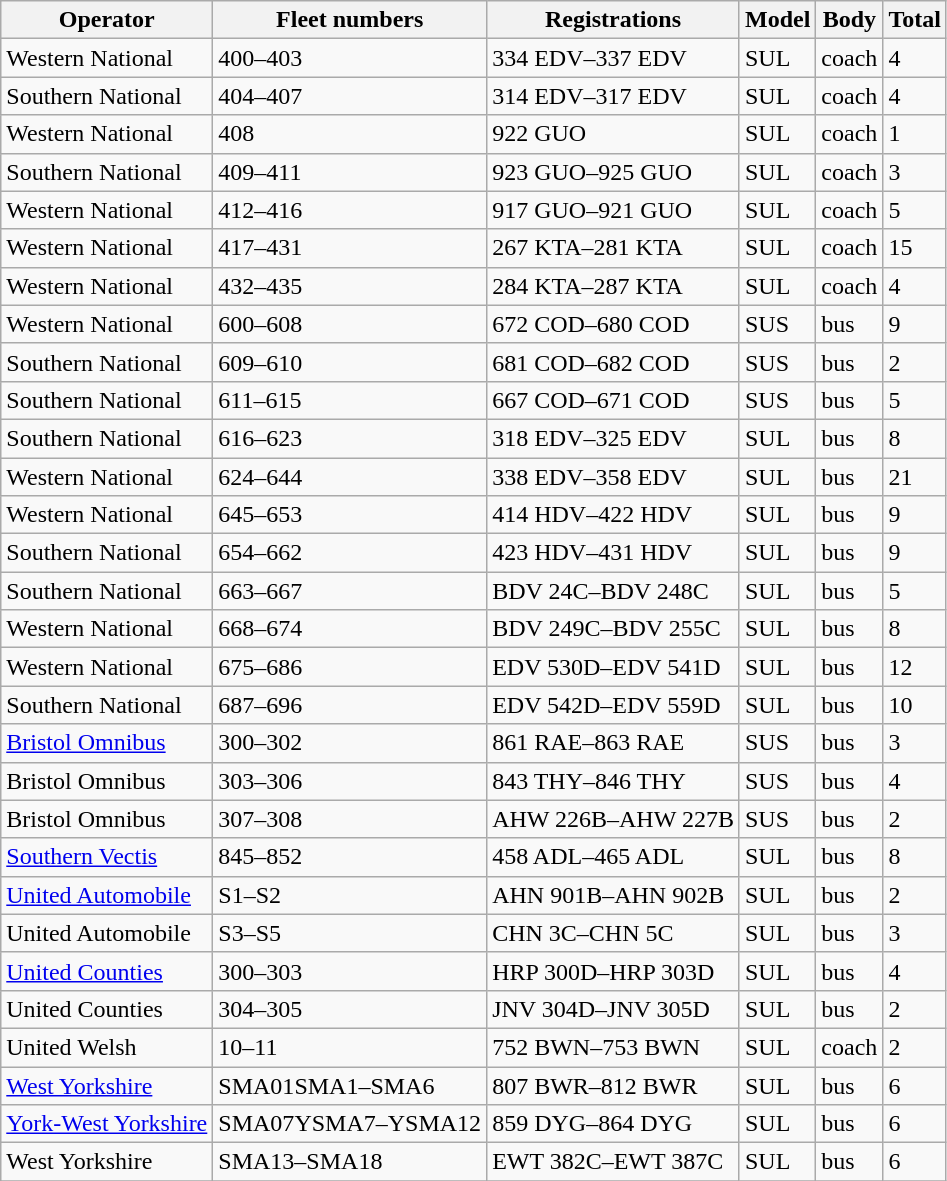<table class="wikitable sortable">
<tr>
<th>Operator</th>
<th>Fleet numbers</th>
<th>Registrations</th>
<th>Model</th>
<th>Body</th>
<th>Total</th>
</tr>
<tr>
<td>Western National</td>
<td>400–403</td>
<td>334 EDV–337 EDV</td>
<td>SUL</td>
<td>coach</td>
<td>4</td>
</tr>
<tr>
<td>Southern National</td>
<td>404–407</td>
<td>314 EDV–317 EDV</td>
<td>SUL</td>
<td>coach</td>
<td>4</td>
</tr>
<tr>
<td>Western National</td>
<td>408</td>
<td>922 GUO</td>
<td>SUL</td>
<td>coach</td>
<td>1</td>
</tr>
<tr>
<td>Southern National</td>
<td>409–411</td>
<td>923 GUO–925 GUO</td>
<td>SUL</td>
<td>coach</td>
<td>3</td>
</tr>
<tr>
<td>Western National</td>
<td>412–416</td>
<td>917 GUO–921 GUO</td>
<td>SUL</td>
<td>coach</td>
<td>5</td>
</tr>
<tr>
<td>Western National</td>
<td>417–431</td>
<td>267 KTA–281 KTA</td>
<td>SUL</td>
<td>coach</td>
<td>15</td>
</tr>
<tr>
<td>Western National</td>
<td>432–435</td>
<td>284 KTA–287 KTA</td>
<td>SUL</td>
<td>coach</td>
<td>4</td>
</tr>
<tr>
<td>Western National</td>
<td>600–608</td>
<td>672 COD–680 COD</td>
<td>SUS</td>
<td>bus</td>
<td>9</td>
</tr>
<tr>
<td>Southern National</td>
<td>609–610</td>
<td>681 COD–682 COD</td>
<td>SUS</td>
<td>bus</td>
<td>2</td>
</tr>
<tr>
<td>Southern National</td>
<td>611–615</td>
<td>667 COD–671 COD</td>
<td>SUS</td>
<td>bus</td>
<td>5</td>
</tr>
<tr>
<td>Southern National</td>
<td>616–623</td>
<td>318 EDV–325 EDV</td>
<td>SUL</td>
<td>bus</td>
<td>8</td>
</tr>
<tr>
<td>Western National</td>
<td>624–644</td>
<td>338 EDV–358 EDV</td>
<td>SUL</td>
<td>bus</td>
<td>21</td>
</tr>
<tr>
<td>Western National</td>
<td>645–653</td>
<td>414 HDV–422 HDV</td>
<td>SUL</td>
<td>bus</td>
<td>9</td>
</tr>
<tr>
<td>Southern National</td>
<td>654–662</td>
<td>423 HDV–431 HDV</td>
<td>SUL</td>
<td>bus</td>
<td>9</td>
</tr>
<tr>
<td>Southern National</td>
<td>663–667</td>
<td>BDV 24C–BDV 248C</td>
<td>SUL</td>
<td>bus</td>
<td>5</td>
</tr>
<tr>
<td>Western National</td>
<td>668–674</td>
<td>BDV 249C–BDV 255C</td>
<td>SUL</td>
<td>bus</td>
<td>8</td>
</tr>
<tr>
<td>Western National</td>
<td>675–686</td>
<td>EDV 530D–EDV 541D</td>
<td>SUL</td>
<td>bus</td>
<td>12</td>
</tr>
<tr>
<td>Southern National</td>
<td>687–696</td>
<td>EDV 542D–EDV 559D</td>
<td>SUL</td>
<td>bus</td>
<td>10</td>
</tr>
<tr>
<td><a href='#'>Bristol Omnibus</a></td>
<td>300–302</td>
<td>861 RAE–863 RAE</td>
<td>SUS</td>
<td>bus</td>
<td>3</td>
</tr>
<tr>
<td>Bristol Omnibus</td>
<td>303–306</td>
<td>843 THY–846 THY</td>
<td>SUS</td>
<td>bus</td>
<td>4</td>
</tr>
<tr>
<td>Bristol Omnibus</td>
<td>307–308</td>
<td>AHW 226B–AHW 227B</td>
<td>SUS</td>
<td>bus</td>
<td>2</td>
</tr>
<tr>
<td><a href='#'>Southern Vectis</a></td>
<td>845–852</td>
<td>458 ADL–465 ADL</td>
<td>SUL</td>
<td>bus</td>
<td>8</td>
</tr>
<tr>
<td><a href='#'>United Automobile</a></td>
<td>S1–S2</td>
<td>AHN 901B–AHN 902B</td>
<td>SUL</td>
<td>bus</td>
<td>2</td>
</tr>
<tr>
<td>United Automobile</td>
<td>S3–S5</td>
<td>CHN 3C–CHN 5C</td>
<td>SUL</td>
<td>bus</td>
<td>3</td>
</tr>
<tr>
<td><a href='#'>United Counties</a></td>
<td>300–303</td>
<td>HRP 300D–HRP 303D</td>
<td>SUL</td>
<td>bus</td>
<td>4</td>
</tr>
<tr>
<td>United Counties</td>
<td>304–305</td>
<td>JNV 304D–JNV 305D</td>
<td>SUL</td>
<td>bus</td>
<td>2</td>
</tr>
<tr>
<td>United Welsh</td>
<td>10–11</td>
<td>752 BWN–753 BWN</td>
<td>SUL</td>
<td>coach</td>
<td>2</td>
</tr>
<tr>
<td><a href='#'>West Yorkshire</a></td>
<td><span>SMA01</span>SMA1–SMA6</td>
<td>807 BWR–812 BWR</td>
<td>SUL</td>
<td>bus</td>
<td>6</td>
</tr>
<tr>
<td><a href='#'>York-West Yorkshire</a></td>
<td><span>SMA07</span>YSMA7–YSMA12</td>
<td>859 DYG–864 DYG</td>
<td>SUL</td>
<td>bus</td>
<td>6</td>
</tr>
<tr>
<td>West Yorkshire</td>
<td>SMA13–SMA18</td>
<td>EWT 382C–EWT 387C</td>
<td>SUL</td>
<td>bus</td>
<td>6</td>
</tr>
<tr>
</tr>
</table>
